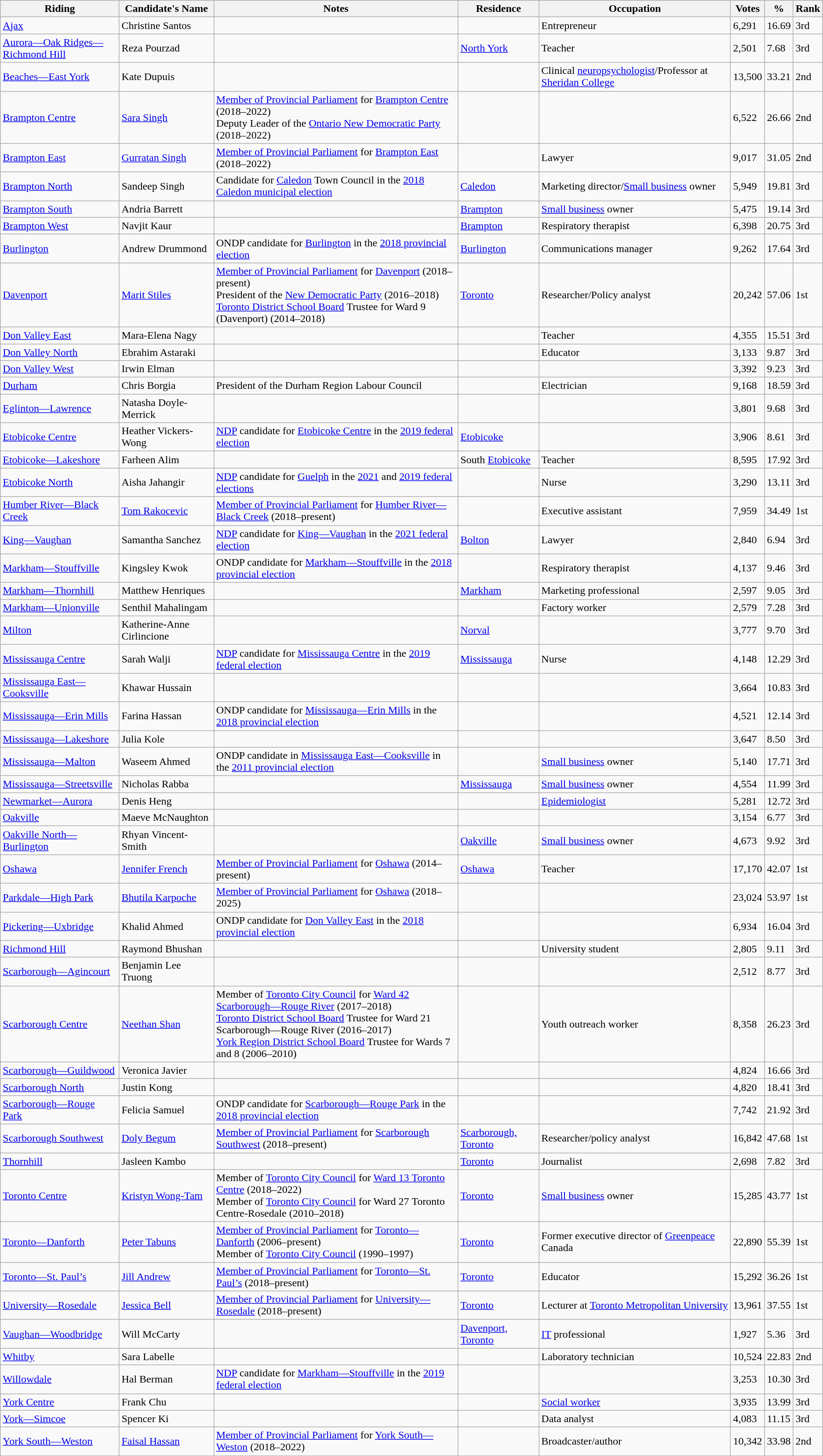<table class="wikitable sortable">
<tr>
<th>Riding<br></th>
<th>Candidate's Name</th>
<th>Notes</th>
<th>Residence</th>
<th>Occupation</th>
<th>Votes</th>
<th>%</th>
<th>Rank</th>
</tr>
<tr>
<td><a href='#'>Ajax</a></td>
<td>Christine Santos</td>
<td></td>
<td></td>
<td>Entrepreneur</td>
<td>6,291</td>
<td>16.69</td>
<td>3rd</td>
</tr>
<tr>
<td><a href='#'>Aurora—Oak Ridges—Richmond Hill</a></td>
<td>Reza Pourzad</td>
<td></td>
<td><a href='#'>North York</a></td>
<td>Teacher</td>
<td>2,501</td>
<td>7.68</td>
<td>3rd</td>
</tr>
<tr>
<td><a href='#'>Beaches—East York</a></td>
<td>Kate Dupuis</td>
<td></td>
<td></td>
<td>Clinical <a href='#'>neuropsychologist</a>/Professor at <a href='#'>Sheridan College</a></td>
<td>13,500</td>
<td>33.21</td>
<td>2nd</td>
</tr>
<tr>
<td><a href='#'>Brampton Centre</a></td>
<td><a href='#'>Sara Singh</a></td>
<td><a href='#'>Member of Provincial Parliament</a> for <a href='#'>Brampton Centre</a> (2018–2022) <br> Deputy Leader of the <a href='#'>Ontario New Democratic Party</a> (2018–2022)</td>
<td></td>
<td></td>
<td>6,522</td>
<td>26.66</td>
<td>2nd</td>
</tr>
<tr>
<td><a href='#'>Brampton East</a></td>
<td><a href='#'>Gurratan Singh</a></td>
<td><a href='#'>Member of Provincial Parliament</a> for <a href='#'>Brampton East</a> (2018–2022)</td>
<td></td>
<td>Lawyer</td>
<td>9,017</td>
<td>31.05</td>
<td>2nd</td>
</tr>
<tr>
<td><a href='#'>Brampton North</a></td>
<td>Sandeep Singh</td>
<td>Candidate for <a href='#'>Caledon</a> Town Council in the <a href='#'>2018 Caledon municipal election</a></td>
<td><a href='#'>Caledon</a></td>
<td>Marketing director/<a href='#'>Small business</a> owner</td>
<td>5,949</td>
<td>19.81</td>
<td>3rd</td>
</tr>
<tr>
<td><a href='#'>Brampton South</a></td>
<td>Andria Barrett</td>
<td></td>
<td><a href='#'>Brampton</a></td>
<td><a href='#'>Small business</a> owner</td>
<td>5,475</td>
<td>19.14</td>
<td>3rd</td>
</tr>
<tr>
<td><a href='#'>Brampton West</a></td>
<td>Navjit Kaur</td>
<td></td>
<td><a href='#'>Brampton</a></td>
<td>Respiratory therapist</td>
<td>6,398</td>
<td>20.75</td>
<td>3rd</td>
</tr>
<tr>
<td><a href='#'>Burlington</a></td>
<td>Andrew Drummond</td>
<td>ONDP candidate for <a href='#'>Burlington</a> in the <a href='#'>2018 provincial election</a></td>
<td><a href='#'>Burlington</a></td>
<td>Communications manager</td>
<td>9,262</td>
<td>17.64</td>
<td>3rd</td>
</tr>
<tr>
<td><a href='#'>Davenport</a></td>
<td><a href='#'>Marit Stiles</a></td>
<td><a href='#'>Member of Provincial Parliament</a> for <a href='#'>Davenport</a> (2018–present) <br> President of the <a href='#'>New Democratic Party</a> (2016–2018) <br> <a href='#'>Toronto District School Board</a> Trustee for Ward 9 (Davenport) (2014–2018)</td>
<td><a href='#'>Toronto</a></td>
<td>Researcher/Policy analyst</td>
<td>20,242</td>
<td>57.06</td>
<td>1st</td>
</tr>
<tr>
<td><a href='#'>Don Valley East</a></td>
<td>Mara-Elena Nagy</td>
<td></td>
<td></td>
<td>Teacher</td>
<td>4,355</td>
<td>15.51</td>
<td>3rd</td>
</tr>
<tr>
<td><a href='#'>Don Valley North</a></td>
<td>Ebrahim Astaraki</td>
<td></td>
<td></td>
<td>Educator</td>
<td>3,133</td>
<td>9.87</td>
<td>3rd</td>
</tr>
<tr>
<td><a href='#'>Don Valley West</a></td>
<td>Irwin Elman</td>
<td></td>
<td></td>
<td></td>
<td>3,392</td>
<td>9.23</td>
<td>3rd</td>
</tr>
<tr>
<td><a href='#'>Durham</a></td>
<td>Chris Borgia</td>
<td>President of the Durham Region Labour Council</td>
<td></td>
<td>Electrician</td>
<td>9,168</td>
<td>18.59</td>
<td>3rd</td>
</tr>
<tr>
<td><a href='#'>Eglinton—Lawrence</a></td>
<td>Natasha Doyle-Merrick</td>
<td></td>
<td></td>
<td></td>
<td>3,801</td>
<td>9.68</td>
<td>3rd</td>
</tr>
<tr>
<td><a href='#'>Etobicoke Centre</a></td>
<td>Heather Vickers-Wong</td>
<td><a href='#'>NDP</a> candidate for <a href='#'>Etobicoke Centre</a> in the <a href='#'>2019 federal election</a></td>
<td><a href='#'>Etobicoke</a></td>
<td></td>
<td>3,906</td>
<td>8.61</td>
<td>3rd</td>
</tr>
<tr>
<td><a href='#'>Etobicoke—Lakeshore</a></td>
<td>Farheen Alim</td>
<td></td>
<td>South <a href='#'>Etobicoke</a></td>
<td>Teacher</td>
<td>8,595</td>
<td>17.92</td>
<td>3rd</td>
</tr>
<tr>
<td><a href='#'>Etobicoke North</a></td>
<td>Aisha Jahangir</td>
<td><a href='#'>NDP</a> candidate for <a href='#'>Guelph</a> in the <a href='#'>2021</a> and <a href='#'>2019 federal elections</a></td>
<td></td>
<td>Nurse</td>
<td>3,290</td>
<td>13.11</td>
<td>3rd</td>
</tr>
<tr>
<td><a href='#'>Humber River—Black Creek</a></td>
<td><a href='#'>Tom Rakocevic</a></td>
<td><a href='#'>Member of Provincial Parliament</a> for <a href='#'>Humber River—Black Creek</a> (2018–present)</td>
<td></td>
<td>Executive assistant</td>
<td>7,959</td>
<td>34.49</td>
<td>1st</td>
</tr>
<tr>
<td><a href='#'>King—Vaughan</a></td>
<td>Samantha Sanchez</td>
<td><a href='#'>NDP</a> candidate for <a href='#'>King—Vaughan</a> in the <a href='#'>2021 federal election</a></td>
<td><a href='#'>Bolton</a></td>
<td>Lawyer</td>
<td>2,840</td>
<td>6.94</td>
<td>3rd</td>
</tr>
<tr>
<td><a href='#'>Markham—Stouffville</a></td>
<td>Kingsley Kwok</td>
<td>ONDP candidate for <a href='#'>Markham—Stouffville</a> in the <a href='#'>2018 provincial election</a></td>
<td></td>
<td>Respiratory therapist</td>
<td>4,137</td>
<td>9.46</td>
<td>3rd</td>
</tr>
<tr>
<td><a href='#'>Markham—Thornhill</a></td>
<td>Matthew Henriques</td>
<td></td>
<td><a href='#'>Markham</a></td>
<td>Marketing professional</td>
<td>2,597</td>
<td>9.05</td>
<td>3rd</td>
</tr>
<tr>
<td><a href='#'>Markham—Unionville</a></td>
<td>Senthil Mahalingam</td>
<td></td>
<td></td>
<td>Factory worker</td>
<td>2,579</td>
<td>7.28</td>
<td>3rd</td>
</tr>
<tr>
<td><a href='#'>Milton</a></td>
<td>Katherine-Anne Cirlincione</td>
<td></td>
<td><a href='#'>Norval</a></td>
<td></td>
<td>3,777</td>
<td>9.70</td>
<td>3rd</td>
</tr>
<tr>
<td><a href='#'>Mississauga Centre</a></td>
<td>Sarah Walji</td>
<td><a href='#'>NDP</a> candidate for <a href='#'>Mississauga Centre</a> in the <a href='#'>2019 federal election</a> <br></td>
<td><a href='#'>Mississauga</a></td>
<td>Nurse</td>
<td>4,148</td>
<td>12.29</td>
<td>3rd</td>
</tr>
<tr>
<td><a href='#'>Mississauga East—Cooksville</a></td>
<td>Khawar Hussain</td>
<td></td>
<td></td>
<td></td>
<td>3,664</td>
<td>10.83</td>
<td>3rd</td>
</tr>
<tr>
<td><a href='#'>Mississauga—Erin Mills</a></td>
<td>Farina Hassan</td>
<td>ONDP candidate for <a href='#'>Mississauga—Erin Mills</a> in the <a href='#'>2018 provincial election</a></td>
<td></td>
<td></td>
<td>4,521</td>
<td>12.14</td>
<td>3rd</td>
</tr>
<tr>
<td><a href='#'>Mississauga—Lakeshore</a></td>
<td>Julia Kole</td>
<td></td>
<td></td>
<td></td>
<td>3,647</td>
<td>8.50</td>
<td>3rd</td>
</tr>
<tr>
<td><a href='#'>Mississauga—Malton</a></td>
<td>Waseem Ahmed</td>
<td>ONDP candidate in <a href='#'>Mississauga East—Cooksville</a> in the <a href='#'>2011 provincial election</a></td>
<td></td>
<td><a href='#'>Small business</a> owner</td>
<td>5,140</td>
<td>17.71</td>
<td>3rd</td>
</tr>
<tr>
<td><a href='#'>Mississauga—Streetsville</a></td>
<td>Nicholas Rabba</td>
<td></td>
<td><a href='#'>Mississauga</a></td>
<td><a href='#'>Small business</a> owner</td>
<td>4,554</td>
<td>11.99</td>
<td>3rd</td>
</tr>
<tr>
<td><a href='#'>Newmarket—Aurora</a></td>
<td>Denis Heng</td>
<td></td>
<td></td>
<td><a href='#'>Epidemiologist</a></td>
<td>5,281</td>
<td>12.72</td>
<td>3rd</td>
</tr>
<tr>
<td><a href='#'>Oakville</a></td>
<td>Maeve McNaughton</td>
<td></td>
<td></td>
<td></td>
<td>3,154</td>
<td>6.77</td>
<td>3rd</td>
</tr>
<tr>
<td><a href='#'>Oakville North—Burlington</a></td>
<td>Rhyan Vincent-Smith</td>
<td></td>
<td><a href='#'>Oakville</a></td>
<td><a href='#'>Small business</a> owner</td>
<td>4,673</td>
<td>9.92</td>
<td>3rd</td>
</tr>
<tr>
<td><a href='#'>Oshawa</a></td>
<td><a href='#'>Jennifer French</a></td>
<td><a href='#'>Member of Provincial Parliament</a> for <a href='#'>Oshawa</a> (2014–present)</td>
<td><a href='#'>Oshawa</a></td>
<td>Teacher</td>
<td>17,170</td>
<td>42.07</td>
<td>1st</td>
</tr>
<tr>
<td><a href='#'>Parkdale—High Park</a></td>
<td><a href='#'>Bhutila Karpoche</a></td>
<td><a href='#'>Member of Provincial Parliament</a> for <a href='#'>Oshawa</a> (2018–2025)</td>
<td></td>
<td></td>
<td>23,024</td>
<td>53.97</td>
<td>1st</td>
</tr>
<tr>
<td><a href='#'>Pickering—Uxbridge</a></td>
<td>Khalid Ahmed</td>
<td>ONDP candidate for <a href='#'>Don Valley East</a> in the <a href='#'>2018 provincial election</a></td>
<td></td>
<td></td>
<td>6,934</td>
<td>16.04</td>
<td>3rd</td>
</tr>
<tr>
<td><a href='#'>Richmond Hill</a></td>
<td>Raymond Bhushan</td>
<td></td>
<td></td>
<td>University student</td>
<td>2,805</td>
<td>9.11</td>
<td>3rd</td>
</tr>
<tr>
<td><a href='#'>Scarborough—Agincourt</a></td>
<td>Benjamin Lee Truong</td>
<td></td>
<td></td>
<td></td>
<td>2,512</td>
<td>8.77</td>
<td>3rd</td>
</tr>
<tr>
<td><a href='#'>Scarborough Centre</a></td>
<td><a href='#'>Neethan Shan</a></td>
<td>Member of <a href='#'>Toronto City Council</a> for <a href='#'>Ward 42 Scarborough—Rouge River</a> (2017–2018) <br> <a href='#'>Toronto District School Board</a> Trustee for Ward 21 Scarborough—Rouge River (2016–2017) <br> <a href='#'>York Region District School Board</a> Trustee for Wards 7 and 8 (2006–2010)</td>
<td></td>
<td>Youth outreach worker</td>
<td>8,358</td>
<td>26.23</td>
<td>3rd</td>
</tr>
<tr>
<td><a href='#'>Scarborough—Guildwood</a></td>
<td>Veronica Javier</td>
<td></td>
<td></td>
<td></td>
<td>4,824</td>
<td>16.66</td>
<td>3rd</td>
</tr>
<tr>
<td><a href='#'>Scarborough North</a></td>
<td>Justin Kong</td>
<td></td>
<td></td>
<td></td>
<td>4,820</td>
<td>18.41</td>
<td>3rd</td>
</tr>
<tr>
<td><a href='#'>Scarborough—Rouge Park</a></td>
<td>Felicia Samuel</td>
<td>ONDP candidate for <a href='#'>Scarborough—Rouge Park</a> in the <a href='#'>2018 provincial election</a></td>
<td></td>
<td></td>
<td>7,742</td>
<td>21.92</td>
<td>3rd</td>
</tr>
<tr>
<td><a href='#'>Scarborough Southwest</a></td>
<td><a href='#'>Doly Begum</a></td>
<td><a href='#'>Member of Provincial Parliament</a> for <a href='#'>Scarborough Southwest</a> (2018–present)</td>
<td><a href='#'>Scarborough, Toronto</a></td>
<td>Researcher/policy analyst</td>
<td>16,842</td>
<td>47.68</td>
<td>1st</td>
</tr>
<tr>
<td><a href='#'>Thornhill</a></td>
<td>Jasleen Kambo</td>
<td></td>
<td><a href='#'>Toronto</a></td>
<td>Journalist</td>
<td>2,698</td>
<td>7.82</td>
<td>3rd</td>
</tr>
<tr>
<td><a href='#'>Toronto Centre</a></td>
<td><a href='#'>Kristyn Wong-Tam</a></td>
<td>Member of <a href='#'>Toronto City Council</a> for <a href='#'>Ward 13 Toronto Centre</a> (2018–2022) <br> Member of <a href='#'>Toronto City Council</a> for Ward 27 Toronto Centre-Rosedale (2010–2018)</td>
<td><a href='#'>Toronto</a></td>
<td><a href='#'>Small business</a> owner</td>
<td>15,285</td>
<td>43.77</td>
<td>1st</td>
</tr>
<tr>
<td><a href='#'>Toronto—Danforth</a></td>
<td><a href='#'>Peter Tabuns</a></td>
<td><a href='#'>Member of Provincial Parliament</a> for <a href='#'>Toronto—Danforth</a> (2006–present) <br> Member of <a href='#'>Toronto City Council</a> (1990–1997)</td>
<td><a href='#'>Toronto</a></td>
<td>Former executive director of <a href='#'>Greenpeace</a> Canada</td>
<td>22,890</td>
<td>55.39</td>
<td>1st</td>
</tr>
<tr>
<td><a href='#'>Toronto—St. Paul’s</a></td>
<td><a href='#'>Jill Andrew</a></td>
<td><a href='#'>Member of Provincial Parliament</a> for <a href='#'>Toronto—St. Paul’s</a> (2018–present)</td>
<td><a href='#'>Toronto</a></td>
<td>Educator</td>
<td>15,292</td>
<td>36.26</td>
<td>1st</td>
</tr>
<tr>
<td><a href='#'>University—Rosedale</a></td>
<td><a href='#'>Jessica Bell</a></td>
<td><a href='#'>Member of Provincial Parliament</a> for <a href='#'>University—Rosedale</a> (2018–present)</td>
<td><a href='#'>Toronto</a></td>
<td>Lecturer at <a href='#'>Toronto Metropolitan University</a></td>
<td>13,961</td>
<td>37.55</td>
<td>1st</td>
</tr>
<tr>
<td><a href='#'>Vaughan—Woodbridge</a></td>
<td>Will McCarty</td>
<td></td>
<td><a href='#'>Davenport, Toronto</a></td>
<td><a href='#'>IT</a> professional</td>
<td>1,927</td>
<td>5.36</td>
<td>3rd</td>
</tr>
<tr>
<td><a href='#'>Whitby</a></td>
<td>Sara Labelle</td>
<td></td>
<td></td>
<td>Laboratory technician</td>
<td>10,524</td>
<td>22.83</td>
<td>2nd</td>
</tr>
<tr>
<td><a href='#'>Willowdale</a></td>
<td>Hal Berman</td>
<td><a href='#'>NDP</a> candidate for <a href='#'>Markham—Stouffville</a> in the <a href='#'>2019 federal election</a></td>
<td></td>
<td></td>
<td>3,253</td>
<td>10.30</td>
<td>3rd</td>
</tr>
<tr>
<td><a href='#'>York Centre</a></td>
<td>Frank Chu</td>
<td></td>
<td></td>
<td><a href='#'>Social worker</a></td>
<td>3,935</td>
<td>13.99</td>
<td>3rd</td>
</tr>
<tr>
<td><a href='#'>York—Simcoe</a></td>
<td>Spencer Ki</td>
<td></td>
<td></td>
<td>Data analyst</td>
<td>4,083</td>
<td>11.15</td>
<td>3rd</td>
</tr>
<tr>
<td><a href='#'>York South—Weston</a></td>
<td><a href='#'>Faisal Hassan</a></td>
<td><a href='#'>Member of Provincial Parliament</a> for <a href='#'>York South—Weston</a> (2018–2022)</td>
<td></td>
<td>Broadcaster/author</td>
<td>10,342</td>
<td>33.98</td>
<td>2nd</td>
</tr>
</table>
